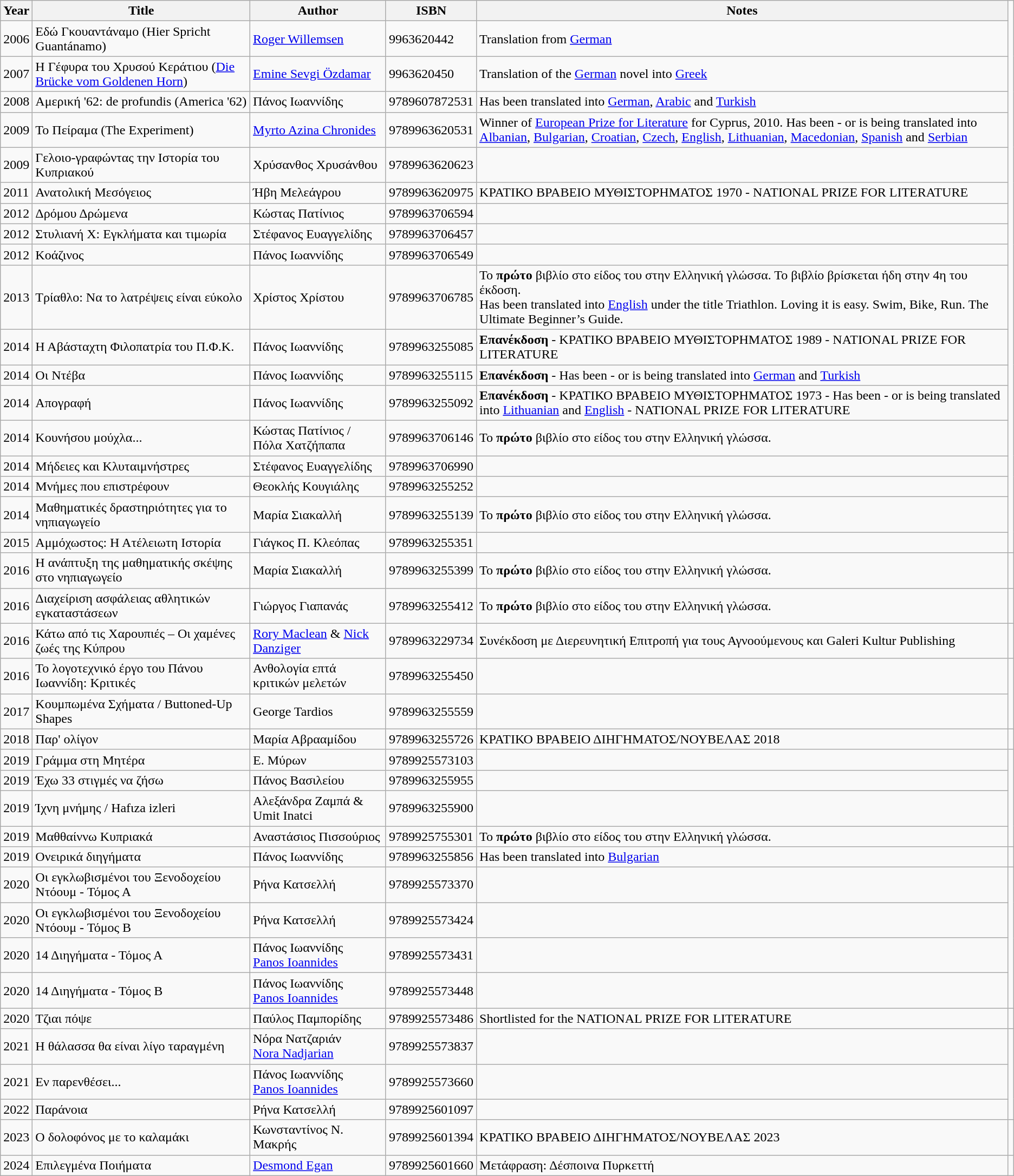<table class="wikitable sortable">
<tr>
<th>Year</th>
<th>Title</th>
<th>Author</th>
<th>ISBN</th>
<th class="unsortable">Notes</th>
</tr>
<tr>
<td>2006</td>
<td>Εδώ Γκουαντάναμο (Hier Spricht Guantánamo)</td>
<td><a href='#'>Roger Willemsen</a></td>
<td>9963620442</td>
<td>Translation from <a href='#'>German</a></td>
</tr>
<tr>
<td>2007</td>
<td>Η Γέφυρα του Χρυσού Κεράτιου (<a href='#'>Die Brücke vom Goldenen Horn</a>)</td>
<td><a href='#'>Emine Sevgi Özdamar</a></td>
<td>9963620450</td>
<td>Translation of the <a href='#'>German</a> novel into <a href='#'>Greek</a></td>
</tr>
<tr>
<td>2008</td>
<td>Αμερική '62: de profundis (America '62)</td>
<td>Πάνος Ιωαννίδης</td>
<td>9789607872531</td>
<td>Has been translated into <a href='#'>German</a>, <a href='#'>Arabic</a> and <a href='#'>Turkish</a></td>
</tr>
<tr>
<td>2009</td>
<td>Το Πείραμα (The Experiment)</td>
<td><a href='#'>Myrto Azina Chronides</a></td>
<td>9789963620531</td>
<td>Winner of <a href='#'>European Prize for Literature</a> for Cyprus, 2010. Has been - or is being translated into <a href='#'>Albanian</a>, <a href='#'>Bulgarian</a>, <a href='#'>Croatian</a>, <a href='#'>Czech</a>, <a href='#'>English</a>, <a href='#'>Lithuanian</a>, <a href='#'>Macedonian</a>, <a href='#'>Spanish</a> and <a href='#'>Serbian</a></td>
</tr>
<tr>
<td>2009</td>
<td>Γελοιο-γραφώντας την Ιστορία του Κυπριακού</td>
<td>Χρύσανθος Χρυσάνθου</td>
<td>9789963620623</td>
<td></td>
</tr>
<tr>
<td>2011</td>
<td>Ανατολική Μεσόγειος</td>
<td>Ήβη Μελεάγρου</td>
<td>9789963620975</td>
<td>ΚΡΑΤΙΚΟ ΒΡΑΒΕΙΟ ΜΥΘΙΣΤΟΡΗΜΑΤΟΣ 1970 - NATIONAL PRIZE FOR LITERATURE</td>
</tr>
<tr>
<td>2012</td>
<td>Δρόμου Δρώμενα</td>
<td>Κώστας Πατίνιος</td>
<td>9789963706594</td>
<td></td>
</tr>
<tr>
<td>2012</td>
<td>Στυλιανή Χ: Εγκλήματα και τιμωρία</td>
<td>Στέφανος Ευαγγελίδης</td>
<td>9789963706457</td>
<td></td>
</tr>
<tr>
<td>2012</td>
<td>Κοάζινος</td>
<td>Πάνος Ιωαννίδης</td>
<td>9789963706549</td>
<td ΚΡΑΤΙΚΟ ΒΡΑΒΕΙΟ ΜΥΘΙΣΤΟΡΗΜΑΤΟΣ 2012 - Has been - or is being translated into ></td>
</tr>
<tr>
<td>2013</td>
<td>Τρίαθλο: Να το λατρέψεις είναι εύκολο</td>
<td>Χρίστος Χρίστου</td>
<td>9789963706785</td>
<td>Το <strong>πρώτο</strong> βιβλίο στο είδος του στην Ελληνική γλώσσα. Το βιβλίο βρίσκεται ήδη στην 4η του έκδοση.<br>Has been translated into <a href='#'>English</a> under the title Triathlon. Loving it is easy. Swim, Bike, Run. The Ultimate Beginner’s Guide.</td>
</tr>
<tr>
<td>2014</td>
<td>Η Αβάσταχτη Φιλοπατρία του Π.Φ.Κ.</td>
<td>Πάνος Ιωαννίδης</td>
<td>9789963255085</td>
<td><strong>Επανέκδοση</strong> - ΚΡΑΤΙΚΟ ΒΡΑΒΕΙΟ ΜΥΘΙΣΤΟΡΗΜΑΤΟΣ 1989 - NATIONAL PRIZE FOR LITERATURE</td>
</tr>
<tr>
<td>2014</td>
<td>Οι Ντέβα</td>
<td>Πάνος Ιωαννίδης</td>
<td>9789963255115</td>
<td><strong>Επανέκδοση</strong> - Has been - or is being translated into <a href='#'>German</a> and <a href='#'>Turkish</a></td>
</tr>
<tr>
<td>2014</td>
<td>Απογραφή</td>
<td>Πάνος Ιωαννίδης</td>
<td>9789963255092</td>
<td><strong>Επανέκδοση</strong> - ΚΡΑΤΙΚΟ ΒΡΑΒΕΙΟ ΜΥΘΙΣΤΟΡΗΜΑΤΟΣ 1973 - Has been - or is being translated into <a href='#'>Lithuanian</a> and <a href='#'>English</a> - NATIONAL PRIZE FOR LITERATURE</td>
</tr>
<tr>
<td>2014</td>
<td>Κουνήσου μούχλα...</td>
<td>Κώστας Πατίνιος / Πόλα Χατζήπαπα</td>
<td>9789963706146</td>
<td>Το <strong>πρώτο</strong> βιβλίο στο είδος του στην Ελληνική γλώσσα.</td>
</tr>
<tr>
<td>2014</td>
<td>Μήδειες και Κλυταιμνήστρες</td>
<td>Στέφανος Ευαγγελίδης</td>
<td>9789963706990</td>
<td></td>
</tr>
<tr>
<td>2014</td>
<td>Μνήμες που επιστρέφουν</td>
<td>Θεοκλής Κουγιάλης</td>
<td>9789963255252</td>
<td></td>
</tr>
<tr>
<td>2014</td>
<td>Μαθηματικές δραστηριότητες για το νηπιαγωγείο</td>
<td>Μαρία Σιακαλλή</td>
<td>9789963255139</td>
<td>Το <strong>πρώτο</strong> βιβλίο στο είδος του στην Ελληνική γλώσσα.</td>
</tr>
<tr>
<td>2015</td>
<td>Αμμόχωστος: Η Ατέλειωτη Ιστορία</td>
<td>Γιάγκος Π. Κλεόπας</td>
<td>9789963255351</td>
<td></td>
</tr>
<tr>
<td>2016</td>
<td>Η ανάπτυξη της μαθηματικής σκέψης στο νηπιαγωγείο</td>
<td>Μαρία Σιακαλλή</td>
<td>9789963255399</td>
<td>Το <strong>πρώτο</strong> βιβλίο στο είδος του στην Ελληνική γλώσσα.</td>
<td></td>
</tr>
<tr>
<td>2016</td>
<td>Διαχείριση ασφάλειας αθλητικών εγκαταστάσεων</td>
<td>Γιώργος Γιαπανάς</td>
<td>9789963255412</td>
<td>Το <strong>πρώτο</strong> βιβλίο στο είδος του στην Ελληνική γλώσσα.</td>
</tr>
<tr>
<td>2016</td>
<td>Κάτω από τις Χαρουπιές – Οι χαμένες ζωές της Κύπρου</td>
<td><a href='#'>Rory Maclean</a> & <a href='#'>Nick Danziger</a></td>
<td>9789963229734</td>
<td>Συνέκδοση με Διερευνητική Επιτροπή για τους Αγνοούμενους και Galeri Kultur Publishing</td>
<td></td>
</tr>
<tr>
<td>2016</td>
<td>Το λογοτεχνικό έργο του Πάνου Ιωαννίδη: Κριτικές</td>
<td>Ανθολογία επτά κριτικών μελετών</td>
<td>9789963255450</td>
<td></td>
</tr>
<tr>
<td>2017</td>
<td>Κουμπωμένα Σχήματα / Buttoned-Up Shapes</td>
<td>George Tardios</td>
<td>9789963255559</td>
<td></td>
</tr>
<tr>
<td>2018</td>
<td>Παρ' ολίγον</td>
<td>Μαρία Αβρααμίδου</td>
<td>9789963255726</td>
<td>ΚΡΑΤΙΚΟ ΒΡΑΒΕΙΟ ΔΙΗΓΗΜΑΤΟΣ/ΝΟΥΒΕΛΑΣ 2018</td>
<td></td>
</tr>
<tr>
<td>2019</td>
<td>Γράμμα στη Μητέρα</td>
<td>Ε. Μύρων</td>
<td>9789925573103</td>
<td></td>
</tr>
<tr>
<td>2019</td>
<td>Έχω 33 στιγμές να ζήσω</td>
<td>Πάνος Βασιλείου</td>
<td>9789963255955</td>
<td></td>
</tr>
<tr>
<td>2019</td>
<td>Ίχνη μνήμης / Hafιza izleri</td>
<td>Αλεξάνδρα Ζαμπά & Umit Inatci</td>
<td>9789963255900</td>
<td></td>
</tr>
<tr>
<td>2019</td>
<td>Μαθθαίννω Κυπριακά</td>
<td>Αναστάσιος Πισσούριος</td>
<td>9789925755301</td>
<td>Το <strong>πρώτο</strong> βιβλίο στο είδος του στην Ελληνική γλώσσα.</td>
</tr>
<tr>
<td>2019</td>
<td>Ονειρικά διηγήματα</td>
<td>Πάνος Ιωαννίδης</td>
<td>9789963255856</td>
<td>Has been translated into <a href='#'>Bulgarian</a></td>
<td></td>
</tr>
<tr>
<td>2020</td>
<td>Οι εγκλωβισμένοι του Ξενοδοχείου Ντόουμ - Τόμος Α</td>
<td>Ρήνα Κατσελλή</td>
<td>9789925573370</td>
<td></td>
</tr>
<tr>
<td>2020</td>
<td>Οι εγκλωβισμένοι του Ξενοδοχείου Ντόουμ - Τόμος Β</td>
<td>Ρήνα Κατσελλή</td>
<td>9789925573424</td>
<td></td>
</tr>
<tr>
<td>2020</td>
<td>14 Διηγήματα - Τόμος Α</td>
<td>Πάνος Ιωαννίδης<br><a href='#'>Panos Ioannides</a></td>
<td>9789925573431</td>
<td></td>
</tr>
<tr>
<td>2020</td>
<td>14 Διηγήματα - Τόμος Β</td>
<td>Πάνος Ιωαννίδης<br><a href='#'>Panos Ioannides</a></td>
<td>9789925573448</td>
<td></td>
</tr>
<tr>
<td>2020</td>
<td>Τζιαι πόψε</td>
<td>Παύλος Παμπορίδης</td>
<td>9789925573486</td>
<td>Shortlisted for the NATIONAL PRIZE FOR LITERATURE</td>
<td></td>
</tr>
<tr>
<td>2021</td>
<td>Η θάλασσα θα είναι λίγο ταραγμένη</td>
<td>Νόρα Νατζαριάν<br><a href='#'>Nora Nadjarian</a></td>
<td>9789925573837</td>
<td></td>
</tr>
<tr>
<td>2021</td>
<td>Εν παρενθέσει...</td>
<td>Πάνος Ιωαννίδης<br><a href='#'>Panos Ioannides</a></td>
<td>9789925573660</td>
<td></td>
</tr>
<tr>
<td>2022</td>
<td>Παράνοια</td>
<td>Ρήνα Κατσελλή</td>
<td>9789925601097</td>
<td></td>
</tr>
<tr>
<td>2023</td>
<td>Ο δολοφόνος με το καλαμάκι</td>
<td>Κωνσταντίνος Ν. Μακρής</td>
<td>9789925601394</td>
<td>ΚΡΑΤΙΚΟ ΒΡΑΒΕΙΟ ΔΙΗΓΗΜΑΤΟΣ/ΝΟΥΒΕΛΑΣ 2023</td>
<td></td>
</tr>
<tr>
<td>2024</td>
<td Desmond Egan>Επιλεγμένα Ποιήματα</td>
<td><a href='#'>Desmond Egan</a></td>
<td>9789925601660</td>
<td>Μετάφραση: Δέσποινα Πυρκεττή</td>
<td></td>
</tr>
</table>
